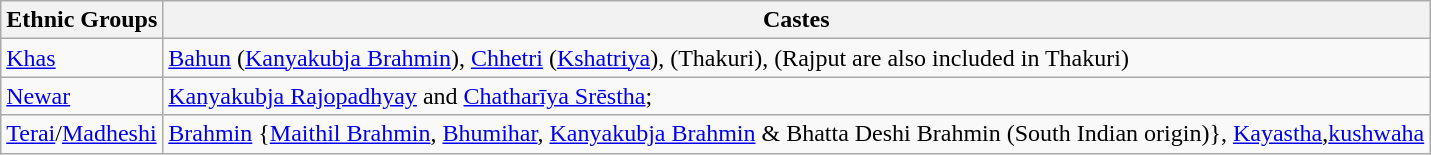<table class="wikitable">
<tr>
<th>Ethnic Groups</th>
<th>Castes</th>
</tr>
<tr>
<td><a href='#'>Khas</a></td>
<td><a href='#'>Bahun</a> (<a href='#'>Kanyakubja Brahmin</a>), <a href='#'>Chhetri</a> (<a href='#'>Kshatriya</a>), (Thakuri), (Rajput are also included in Thakuri)</td>
</tr>
<tr>
<td><a href='#'>Newar</a></td>
<td><a href='#'>Kanyakubja Rajopadhyay</a> and <a href='#'>Chatharīya Srēstha</a>;</td>
</tr>
<tr>
<td><a href='#'>Terai</a>/<a href='#'>Madheshi</a></td>
<td><a href='#'>Brahmin</a> {<a href='#'>Maithil Brahmin</a>, <a href='#'>Bhumihar</a>, <a href='#'>Kanyakubja Brahmin</a> & Bhatta Deshi Brahmin (South Indian origin)}, <a href='#'>Kayastha</a>,<a href='#'>kushwaha</a></td>
</tr>
</table>
